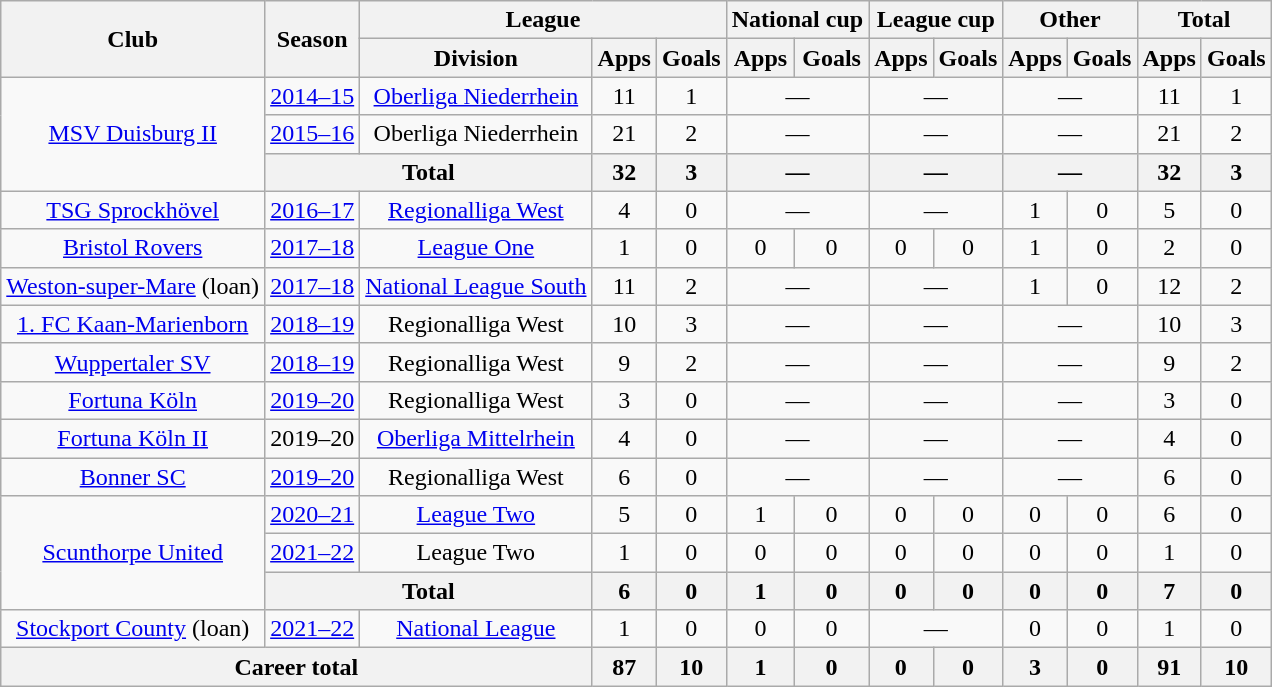<table class=wikitable style="text-align: center">
<tr>
<th rowspan="2">Club</th>
<th rowspan="2">Season</th>
<th colspan="3">League</th>
<th colspan="2">National cup</th>
<th colspan="2">League cup</th>
<th colspan="2">Other</th>
<th colspan="2">Total</th>
</tr>
<tr>
<th>Division</th>
<th>Apps</th>
<th>Goals</th>
<th>Apps</th>
<th>Goals</th>
<th>Apps</th>
<th>Goals</th>
<th>Apps</th>
<th>Goals</th>
<th>Apps</th>
<th>Goals</th>
</tr>
<tr>
<td rowspan="3"><a href='#'>MSV Duisburg II</a></td>
<td><a href='#'>2014–15</a></td>
<td><a href='#'>Oberliga Niederrhein</a></td>
<td>11</td>
<td>1</td>
<td colspan="2">—</td>
<td colspan="2">—</td>
<td colspan="2">—</td>
<td>11</td>
<td>1</td>
</tr>
<tr>
<td><a href='#'>2015–16</a></td>
<td>Oberliga Niederrhein</td>
<td>21</td>
<td>2</td>
<td colspan="2">—</td>
<td colspan="2">—</td>
<td colspan="2">—</td>
<td>21</td>
<td>2</td>
</tr>
<tr>
<th colspan="2">Total</th>
<th>32</th>
<th>3</th>
<th colspan="2">—</th>
<th colspan="2">—</th>
<th colspan="2">—</th>
<th>32</th>
<th>3</th>
</tr>
<tr>
<td><a href='#'>TSG Sprockhövel</a></td>
<td><a href='#'>2016–17</a></td>
<td><a href='#'>Regionalliga West</a></td>
<td>4</td>
<td>0</td>
<td colspan="2">—</td>
<td colspan="2">—</td>
<td>1</td>
<td>0</td>
<td>5</td>
<td>0</td>
</tr>
<tr>
<td><a href='#'>Bristol Rovers</a></td>
<td><a href='#'>2017–18</a></td>
<td><a href='#'>League One</a></td>
<td>1</td>
<td>0</td>
<td>0</td>
<td>0</td>
<td>0</td>
<td>0</td>
<td>1</td>
<td>0</td>
<td>2</td>
<td>0</td>
</tr>
<tr>
<td><a href='#'>Weston-super-Mare</a> (loan)</td>
<td><a href='#'>2017–18</a></td>
<td><a href='#'>National League South</a></td>
<td>11</td>
<td>2</td>
<td colspan="2">—</td>
<td colspan="2">—</td>
<td>1</td>
<td>0</td>
<td>12</td>
<td>2</td>
</tr>
<tr>
<td><a href='#'>1. FC Kaan-Marienborn</a></td>
<td><a href='#'>2018–19</a></td>
<td>Regionalliga West</td>
<td>10</td>
<td>3</td>
<td colspan="2">—</td>
<td colspan="2">—</td>
<td colspan="2">—</td>
<td>10</td>
<td>3</td>
</tr>
<tr>
<td><a href='#'>Wuppertaler SV</a></td>
<td><a href='#'>2018–19</a></td>
<td>Regionalliga West</td>
<td>9</td>
<td>2</td>
<td colspan="2">—</td>
<td colspan="2">—</td>
<td colspan="2">—</td>
<td>9</td>
<td>2</td>
</tr>
<tr>
<td><a href='#'>Fortuna Köln</a></td>
<td><a href='#'>2019–20</a></td>
<td>Regionalliga West</td>
<td>3</td>
<td>0</td>
<td colspan="2">—</td>
<td colspan="2">—</td>
<td colspan="2">—</td>
<td>3</td>
<td>0</td>
</tr>
<tr>
<td><a href='#'>Fortuna Köln II</a></td>
<td>2019–20</td>
<td><a href='#'>Oberliga Mittelrhein</a></td>
<td>4</td>
<td>0</td>
<td colspan="2">—</td>
<td colspan="2">—</td>
<td colspan="2">—</td>
<td>4</td>
<td>0</td>
</tr>
<tr>
<td><a href='#'>Bonner SC</a></td>
<td><a href='#'>2019–20</a></td>
<td>Regionalliga West</td>
<td>6</td>
<td>0</td>
<td colspan="2">—</td>
<td colspan="2">—</td>
<td colspan="2">—</td>
<td>6</td>
<td>0</td>
</tr>
<tr>
<td rowspan="3"><a href='#'>Scunthorpe United</a></td>
<td><a href='#'>2020–21</a></td>
<td><a href='#'>League Two</a></td>
<td>5</td>
<td>0</td>
<td>1</td>
<td>0</td>
<td>0</td>
<td>0</td>
<td>0</td>
<td>0</td>
<td>6</td>
<td>0</td>
</tr>
<tr>
<td><a href='#'>2021–22</a></td>
<td>League Two</td>
<td>1</td>
<td>0</td>
<td>0</td>
<td>0</td>
<td>0</td>
<td>0</td>
<td>0</td>
<td>0</td>
<td>1</td>
<td>0</td>
</tr>
<tr>
<th colspan="2">Total</th>
<th>6</th>
<th>0</th>
<th>1</th>
<th>0</th>
<th>0</th>
<th>0</th>
<th>0</th>
<th>0</th>
<th>7</th>
<th>0</th>
</tr>
<tr>
<td><a href='#'>Stockport County</a> (loan)</td>
<td><a href='#'>2021–22</a></td>
<td><a href='#'>National League</a></td>
<td>1</td>
<td>0</td>
<td>0</td>
<td>0</td>
<td colspan="2">—</td>
<td>0</td>
<td>0</td>
<td>1</td>
<td>0</td>
</tr>
<tr>
<th colspan="3">Career total</th>
<th>87</th>
<th>10</th>
<th>1</th>
<th>0</th>
<th>0</th>
<th>0</th>
<th>3</th>
<th>0</th>
<th>91</th>
<th>10</th>
</tr>
</table>
